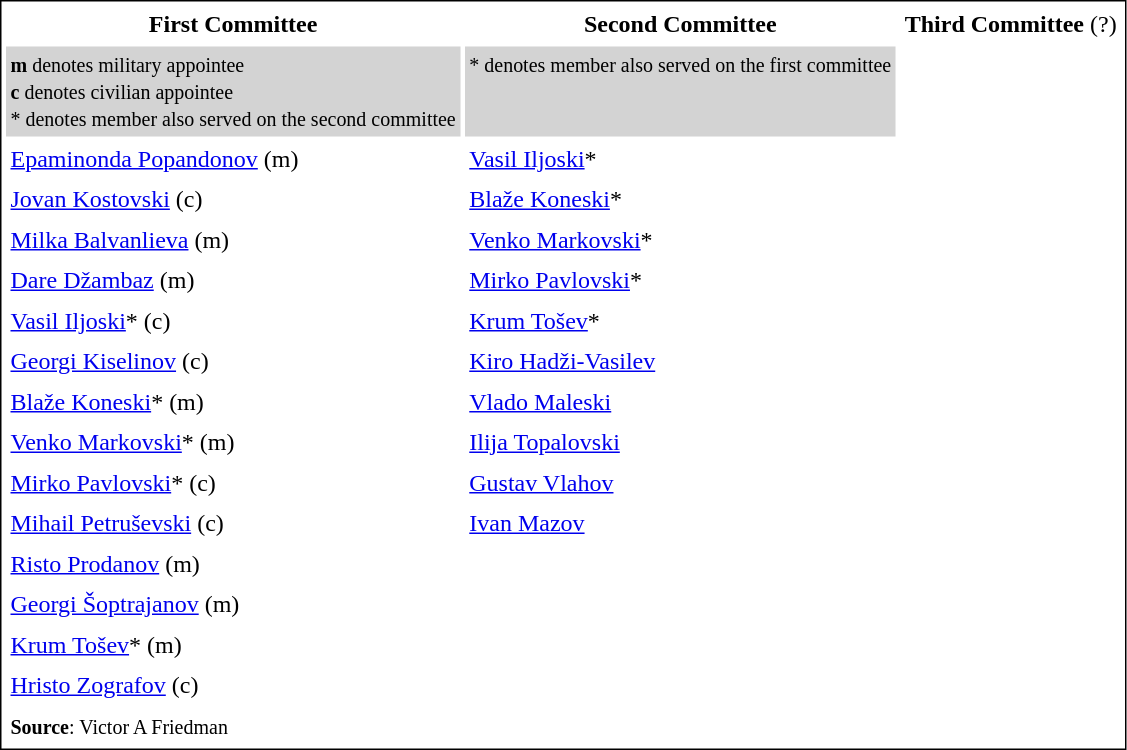<table style="border:1px solid #000000;" cellspacing=3 cellpadding=3>
<tr align="center" bgcolor="">
<td><strong>First Committee</strong></td>
<td><strong>Second Committee</strong></td>
<td><strong>Third Committee</strong> (?)</td>
</tr>
<tr bgcolor="lightgrey">
<td valign="top"><small> <strong>m</strong> denotes military appointee<br><strong>c</strong> denotes civilian appointee<br>* denotes member also served on the second committee</small></td>
<td valign="top"><small>* denotes member also served on the first committee</small></td>
</tr>
<tr>
<td><a href='#'>Epaminonda Popandonov</a> (m)</td>
<td><a href='#'>Vasil Iljoski</a>*</td>
</tr>
<tr>
<td><a href='#'>Jovan Kostovski</a> (c)</td>
<td><a href='#'>Blaže Koneski</a>*</td>
</tr>
<tr>
<td><a href='#'>Milka Balvanlieva</a> (m)</td>
<td><a href='#'>Venko Markovski</a>*</td>
</tr>
<tr>
<td><a href='#'>Dare Džambaz</a> (m)</td>
<td><a href='#'>Mirko Pavlovski</a>*</td>
</tr>
<tr>
<td><a href='#'>Vasil Iljoski</a>* (c)</td>
<td><a href='#'>Krum Tošev</a>*</td>
</tr>
<tr>
<td><a href='#'>Georgi Kiselinov</a> (c)</td>
<td><a href='#'>Kiro Hadži-Vasilev</a></td>
</tr>
<tr>
<td><a href='#'>Blaže Koneski</a>* (m)</td>
<td><a href='#'>Vlado Maleski</a></td>
</tr>
<tr>
<td><a href='#'>Venko Markovski</a>* (m)</td>
<td><a href='#'>Ilija Topalovski</a></td>
</tr>
<tr>
<td><a href='#'>Mirko Pavlovski</a>* (c)</td>
<td><a href='#'>Gustav Vlahov</a></td>
</tr>
<tr>
<td><a href='#'>Mihail Petruševski</a> (c)</td>
<td><a href='#'>Ivan Mazov</a></td>
</tr>
<tr>
<td><a href='#'>Risto Prodanov</a> (m)</td>
<td></td>
</tr>
<tr>
<td><a href='#'>Georgi Šoptrajanov</a> (m)</td>
<td></td>
</tr>
<tr>
<td><a href='#'>Krum Tošev</a>* (m)</td>
<td></td>
</tr>
<tr>
<td><a href='#'>Hristo Zografov</a> (c)</td>
<td></td>
</tr>
<tr>
<td colspan="2"><small><strong>Source</strong>: Victor A Friedman</small></td>
</tr>
</table>
